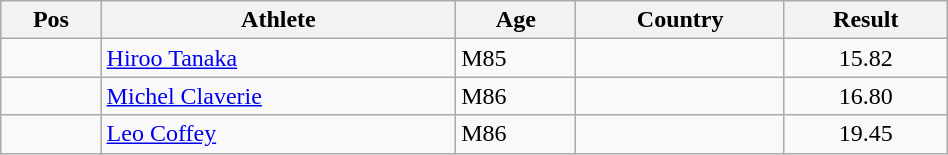<table class="wikitable"  style="text-align:center; width:50%;">
<tr>
<th>Pos</th>
<th>Athlete</th>
<th>Age</th>
<th>Country</th>
<th>Result</th>
</tr>
<tr>
<td align=center></td>
<td align=left><a href='#'>Hiroo Tanaka</a></td>
<td align=left>M85</td>
<td align=left></td>
<td>15.82</td>
</tr>
<tr>
<td align=center></td>
<td align=left><a href='#'>Michel Claverie</a></td>
<td align=left>M86</td>
<td align=left></td>
<td>16.80</td>
</tr>
<tr>
<td align=center></td>
<td align=left><a href='#'>Leo Coffey</a></td>
<td align=left>M86</td>
<td align=left></td>
<td>19.45</td>
</tr>
</table>
